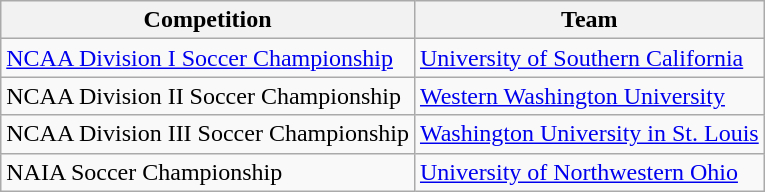<table class="wikitable">
<tr>
<th>Competition</th>
<th>Team</th>
</tr>
<tr>
<td><a href='#'>NCAA Division I Soccer Championship</a></td>
<td><a href='#'>University of Southern California</a></td>
</tr>
<tr>
<td>NCAA Division II Soccer Championship</td>
<td><a href='#'>Western Washington University</a></td>
</tr>
<tr>
<td>NCAA Division III Soccer Championship</td>
<td><a href='#'>Washington University in St. Louis</a></td>
</tr>
<tr>
<td>NAIA Soccer Championship</td>
<td><a href='#'>University of Northwestern Ohio</a></td>
</tr>
</table>
